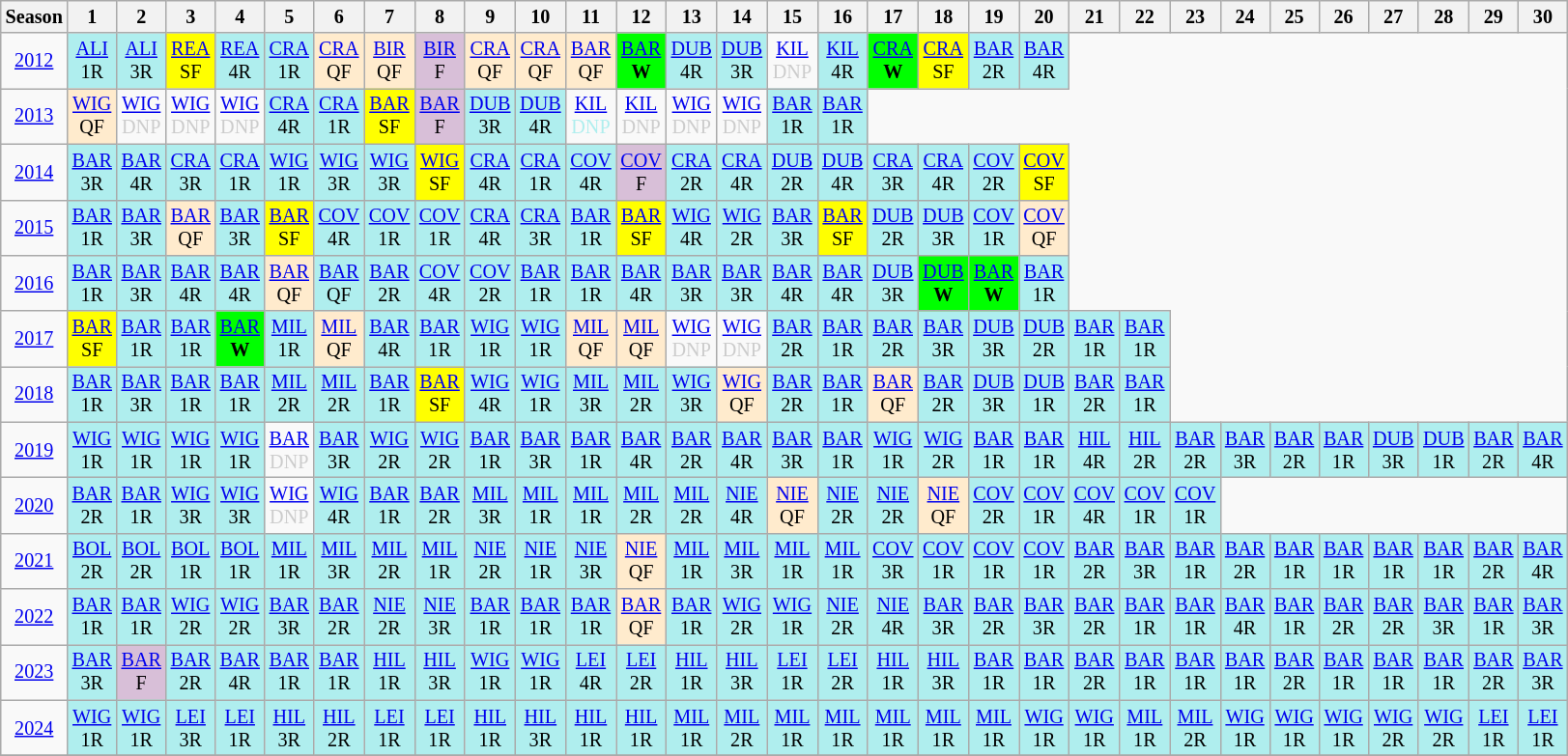<table class="wikitable" style="width:28%; margin:0; font-size:84%">
<tr>
<th>Season</th>
<th>1</th>
<th>2</th>
<th>3</th>
<th>4</th>
<th>5</th>
<th>6</th>
<th>7</th>
<th>8</th>
<th>9</th>
<th>10</th>
<th>11</th>
<th>12</th>
<th>13</th>
<th>14</th>
<th>15</th>
<th>16</th>
<th>17</th>
<th>18</th>
<th>19</th>
<th>20</th>
<th>21</th>
<th>22</th>
<th>23</th>
<th>24</th>
<th>25</th>
<th>26</th>
<th>27</th>
<th>28</th>
<th>29</th>
<th>30</th>
</tr>
<tr>
<td style="text-align:center;"background:#efefef;"><a href='#'>2012</a></td>
<td style="text-align:center; background:#afeeee"><a href='#'>ALI</a><br>1R</td>
<td style="text-align:center; background:#afeeee"><a href='#'>ALI</a><br>3R</td>
<td style="text-align:center; background:yellow;"><a href='#'>REA</a><br>SF</td>
<td style="text-align:center; background:#afeeee;"><a href='#'>REA</a><br>4R</td>
<td style="text-align:center; background:#afeeee;"><a href='#'>CRA</a><br>1R</td>
<td style="text-align:center; background:#ffebcd;"><a href='#'>CRA</a><br>QF</td>
<td style="text-align:center; background:#ffebcd;"><a href='#'>BIR</a><br>QF</td>
<td style="text-align:center; background:thistle;"><a href='#'>BIR</a><br>F</td>
<td style="text-align:center; background:#ffebcd;"><a href='#'>CRA</a><br>QF</td>
<td style="text-align:center; background:#ffebcd;"><a href='#'>CRA</a><br>QF</td>
<td style="text-align:center; background:#ffebcd;"><a href='#'>BAR</a><br>QF</td>
<td style="text-align:center; background:lime;"><a href='#'>BAR</a><br><strong>W</strong></td>
<td style="text-align:center; background:#afeeee;"><a href='#'>DUB</a><br>4R</td>
<td style="text-align:center; background:#afeeee;"><a href='#'>DUB</a><br>3R</td>
<td style="text-align:center; color:#ccc;"><a href='#'>KIL</a><br>DNP</td>
<td style="text-align:center; background:#afeeee;"><a href='#'>KIL</a><br>4R</td>
<td style="text-align:center; background:lime;"><a href='#'>CRA</a><br><strong>W</strong></td>
<td style="text-align:center; background:yellow;"><a href='#'>CRA</a><br>SF</td>
<td style="text-align:center; background:#afeeee;"><a href='#'>BAR</a><br>2R</td>
<td style="text-align:center; background:#afeeee;"><a href='#'>BAR</a><br>4R</td>
</tr>
<tr>
<td style="text-align:center;"background:#efefef;"><a href='#'>2013</a></td>
<td style="text-align:center; background:#ffebcd;"><a href='#'>WIG</a><br>QF</td>
<td style="text-align:center; color:#ccc;"><a href='#'>WIG</a><br>DNP</td>
<td style="text-align:center; color:#ccc;"><a href='#'>WIG</a><br>DNP</td>
<td style="text-align:center; color:#ccc;"><a href='#'>WIG</a><br>DNP</td>
<td style="text-align:center; background:#afeeee;"><a href='#'>CRA</a><br>4R</td>
<td style="text-align:center; background:#afeeee;"><a href='#'>CRA</a><br>1R</td>
<td style="text-align:center; background:yellow;"><a href='#'>BAR</a><br>SF</td>
<td style="text-align:center; background:thistle;"><a href='#'>BAR</a><br>F</td>
<td style="text-align:center; background:#afeeee;"><a href='#'>DUB</a><br>3R</td>
<td style="text-align:center; background:#afeeee;"><a href='#'>DUB</a><br>4R</td>
<td style="text-align:center; color:#afeeee;"><a href='#'>KIL</a><br>DNP</td>
<td style="text-align:center; color:#ccc;"><a href='#'>KIL</a><br>DNP</td>
<td style="text-align:center; color:#ccc;"><a href='#'>WIG</a><br>DNP</td>
<td style="text-align:center; color:#ccc;"><a href='#'>WIG</a><br>DNP</td>
<td style="text-align:center; background:#afeeee;"><a href='#'>BAR</a><br>1R</td>
<td style="text-align:center; background:#afeeee;"><a href='#'>BAR</a><br>1R</td>
</tr>
<tr>
<td style="text-align:center;"background:#efefef;"><a href='#'>2014</a></td>
<td style="text-align:center; background:#afeeee"><a href='#'>BAR</a><br>3R</td>
<td style="text-align:center; background:#afeeee;"><a href='#'>BAR</a><br>4R</td>
<td style="text-align:center; background:#afeeee;"><a href='#'>CRA</a><br>3R</td>
<td style="text-align:center; background:#afeeee;"><a href='#'>CRA</a><br>1R</td>
<td style="text-align:center; background:#afeeee;"><a href='#'>WIG</a><br>1R</td>
<td style="text-align:center; background:#afeeee;"><a href='#'>WIG</a><br>3R</td>
<td style="text-align:center; background:#afeeee;"><a href='#'>WIG</a><br>3R</td>
<td style="text-align:center; background:yellow;"><a href='#'>WIG</a><br>SF</td>
<td style="text-align:center; background:#afeeee;"><a href='#'>CRA</a><br>4R</td>
<td style="text-align:center; background:#afeeee;"><a href='#'>CRA</a><br>1R</td>
<td style="text-align:center; background:#afeeee;"><a href='#'>COV</a><br>4R</td>
<td style="text-align:center; background:thistle;"><a href='#'>COV</a><br>F</td>
<td style="text-align:center; background:#afeeee;"><a href='#'>CRA</a><br>2R</td>
<td style="text-align:center; background:#afeeee;"><a href='#'>CRA</a><br>4R</td>
<td style="text-align:center; background:#afeeee"><a href='#'>DUB</a><br>2R</td>
<td style="text-align:center; background:#afeeee;"><a href='#'>DUB</a><br>4R</td>
<td style="text-align:center; background:#afeeee;"><a href='#'>CRA</a><br>3R</td>
<td style="text-align:center; background:#afeeee;"><a href='#'>CRA</a><br>4R</td>
<td style="text-align:center; background:#afeeee;"><a href='#'>COV</a><br>2R</td>
<td style="text-align:center; background:yellow;"><a href='#'>COV</a><br>SF</td>
</tr>
<tr>
<td style="text-align:center;"background:#efefef;"><a href='#'>2015</a></td>
<td style="text-align:center; background:#afeeee;"><a href='#'>BAR</a><br>1R</td>
<td style="text-align:center; background:#afeeee"><a href='#'>BAR</a><br>3R</td>
<td style="text-align:center; background:#ffebcd;"><a href='#'>BAR</a><br>QF</td>
<td style="text-align:center; background:#afeeee;"><a href='#'>BAR</a><br>3R</td>
<td style="text-align:center; background:yellow;"><a href='#'>BAR</a><br>SF</td>
<td style="text-align:center; background:#afeeee;"><a href='#'>COV</a><br>4R</td>
<td style="text-align:center; background:#afeeee;"><a href='#'>COV</a><br>1R</td>
<td style="text-align:center; background:#afeeee;"><a href='#'>COV</a><br>1R</td>
<td style="text-align:center; background:#afeeee;"><a href='#'>CRA</a><br>4R</td>
<td style="text-align:center; background:#afeeee;"><a href='#'>CRA</a><br>3R</td>
<td style="text-align:center; background:#afeeee;"><a href='#'>BAR</a><br>1R</td>
<td style="text-align:center; background:yellow;"><a href='#'>BAR</a><br>SF</td>
<td style="text-align:center; background:#afeeee;"><a href='#'>WIG</a><br>4R</td>
<td style="text-align:center; background:#afeeee;"><a href='#'>WIG</a><br>2R</td>
<td style="text-align:center; background:#afeeee;"><a href='#'>BAR</a><br>3R</td>
<td style="text-align:center; background:yellow;"><a href='#'>BAR</a><br>SF</td>
<td style="text-align:center; background:#afeeee;"><a href='#'>DUB</a><br>2R</td>
<td style="text-align:center; background:#afeeee;"><a href='#'>DUB</a><br>3R</td>
<td style="text-align:center; background:#afeeee;"><a href='#'>COV</a><br>1R</td>
<td style="text-align:center; background:#ffebcd;"><a href='#'>COV</a><br>QF</td>
</tr>
<tr>
<td style="text-align:center;"background:#efefef;"><a href='#'>2016</a></td>
<td style="text-align:center; background:#afeeee;"><a href='#'>BAR</a><br>1R</td>
<td style="text-align:center; background:#afeeee;"><a href='#'>BAR</a><br>3R</td>
<td style="text-align:center; background:#afeeee;"><a href='#'>BAR</a><br>4R</td>
<td style="text-align:center; background:#afeeee;"><a href='#'>BAR</a><br>4R</td>
<td style="text-align:center; background:#ffebcd;"><a href='#'>BAR</a><br>QF</td>
<td style="text-align:center; background:#afeeee;"><a href='#'>BAR</a><br>QF</td>
<td style="text-align:center; background:#afeeee;"><a href='#'>BAR</a><br>2R</td>
<td style="text-align:center; background:#afeeee;"><a href='#'>COV</a><br>4R</td>
<td style="text-align:center; background:#afeeee;"><a href='#'>COV</a><br>2R</td>
<td style="text-align:center; background:#afeeee;"><a href='#'>BAR</a><br>1R</td>
<td style="text-align:center; background:#afeeee;"><a href='#'>BAR</a><br>1R</td>
<td style="text-align:center; background:#afeeee;"><a href='#'>BAR</a><br>4R</td>
<td style="text-align:center; background:#afeeee;"><a href='#'>BAR</a><br>3R</td>
<td style="text-align:center; background:#afeeee;"><a href='#'>BAR</a><br>3R</td>
<td style="text-align:center; background:#afeeee;"><a href='#'>BAR</a><br>4R</td>
<td style="text-align:center; background:#afeeee;"><a href='#'>BAR</a><br>4R</td>
<td style="text-align:center; background:#afeeee;"><a href='#'>DUB</a><br>3R</td>
<td style="text-align:center; background:lime;"><a href='#'>DUB</a><br><strong>W</strong></td>
<td style="text-align:center; background:lime;"><a href='#'>BAR</a><br><strong>W</strong></td>
<td style="text-align:center; background:#afeeee;"><a href='#'>BAR</a><br>1R</td>
</tr>
<tr>
<td style="text-align:center;"background:#efefef;"><a href='#'>2017</a></td>
<td style="text-align:center; background:yellow;"><a href='#'>BAR</a><br>SF</td>
<td style="text-align:center; background:#afeeee;"><a href='#'>BAR</a><br>1R</td>
<td style="text-align:center; background:#afeeee;"><a href='#'>BAR</a><br>1R</td>
<td style="text-align:center; background:lime;"><a href='#'>BAR</a><br><strong>W</strong></td>
<td style="text-align:center; background:#afeeee;"><a href='#'>MIL</a><br>1R</td>
<td style="text-align:center; background:#ffebcd;"><a href='#'>MIL</a><br>QF</td>
<td style="text-align:center; background:#afeeee;"><a href='#'>BAR</a><br>4R</td>
<td style="text-align:center; background:#afeeee;"><a href='#'>BAR</a><br>1R</td>
<td style="text-align:center; background:#afeeee;"><a href='#'>WIG</a><br>1R</td>
<td style="text-align:center; background:#afeeee;"><a href='#'>WIG</a><br>1R</td>
<td style="text-align:center; background:#ffebcd;"><a href='#'>MIL</a><br>QF</td>
<td style="text-align:center; background:#ffebcd;"><a href='#'>MIL</a><br>QF</td>
<td style="text-align:center; color:#ccc;"><a href='#'>WIG</a><br>DNP</td>
<td style="text-align:center; color:#ccc;"><a href='#'>WIG</a><br>DNP</td>
<td style="text-align:center; background:#afeeee;"><a href='#'>BAR</a><br>2R</td>
<td style="text-align:center; background:#afeeee;"><a href='#'>BAR</a><br>1R</td>
<td style="text-align:center; background:#afeeee;"><a href='#'>BAR</a><br>2R</td>
<td style="text-align:center; background:#afeeee;"><a href='#'>BAR</a><br>3R</td>
<td style="text-align:center; background:#afeeee;"><a href='#'>DUB</a><br>3R</td>
<td style="text-align:center; background:#afeeee;"><a href='#'>DUB</a><br>2R</td>
<td style="text-align:center; background:#afeeee;"><a href='#'>BAR</a><br>1R</td>
<td style="text-align:center; background:#afeeee;"><a href='#'>BAR</a><br>1R</td>
</tr>
<tr>
<td style="text-align:center;"background:#efefef;"><a href='#'>2018</a></td>
<td style="text-align:center; background:#afeeee;"><a href='#'>BAR</a><br>1R</td>
<td style="text-align:center; background:#afeeee;"><a href='#'>BAR</a><br>3R</td>
<td style="text-align:center; background:#afeeee;"><a href='#'>BAR</a><br>1R</td>
<td style="text-align:center; background:#afeeee;"><a href='#'>BAR</a><br>1R</td>
<td style="text-align:center; background:#afeeee;"><a href='#'>MIL</a><br>2R</td>
<td style="text-align:center; background:#afeeee;"><a href='#'>MIL</a><br>2R</td>
<td style="text-align:center; background:#afeeee;"><a href='#'>BAR</a><br>1R</td>
<td style="text-align:center; background:yellow;"><a href='#'>BAR</a><br>SF</td>
<td style="text-align:center; background:#afeeee;"><a href='#'>WIG</a><br>4R</td>
<td style="text-align:center; background:#afeeee;"><a href='#'>WIG</a><br>1R</td>
<td style="text-align:center; background:#afeeee;"><a href='#'>MIL</a><br>3R</td>
<td style="text-align:center; background:#afeeee;"><a href='#'>MIL</a><br>2R</td>
<td style="text-align:center; background:#afeeee;"><a href='#'>WIG</a><br>3R</td>
<td style="text-align:center; background:#ffebcd;"><a href='#'>WIG</a><br>QF</td>
<td style="text-align:center; background:#afeeee;"><a href='#'>BAR</a><br>2R</td>
<td style="text-align:center; background:#afeeee;"><a href='#'>BAR</a><br>1R</td>
<td style="text-align:center; background:#ffebcd;"><a href='#'>BAR</a><br>QF</td>
<td style="text-align:center; background:#afeeee;"><a href='#'>BAR</a><br>2R</td>
<td style="text-align:center; background:#afeeee;"><a href='#'>DUB</a><br>3R</td>
<td style="text-align:center; background:#afeeee;"><a href='#'>DUB</a><br>1R</td>
<td style="text-align:center; background:#afeeee;"><a href='#'>BAR</a><br>2R</td>
<td style="text-align:center; background:#afeeee;"><a href='#'>BAR</a><br>1R</td>
</tr>
<tr>
<td style="text-align:center;"background:#efefef;"><a href='#'>2019</a></td>
<td style="text-align:center; background:#afeeee;"><a href='#'>WIG</a><br>1R</td>
<td style="text-align:center; background:#afeeee;"><a href='#'>WIG</a><br>1R</td>
<td style="text-align:center; background:#afeeee;"><a href='#'>WIG</a><br>1R</td>
<td style="text-align:center; background:#afeeee;"><a href='#'>WIG</a><br>1R</td>
<td style="text-align:center; color:#ccc;"><a href='#'>BAR</a><br>DNP</td>
<td style="text-align:center; background:#afeeee;"><a href='#'>BAR</a><br>3R</td>
<td style="text-align:center; background:#afeeee;"><a href='#'>WIG</a><br>2R</td>
<td style="text-align:center; background:#afeeee;"><a href='#'>WIG</a><br>2R</td>
<td style="text-align:center; background:#afeeee;"><a href='#'>BAR</a><br>1R</td>
<td style="text-align:center; background:#afeeee;"><a href='#'>BAR</a><br>3R</td>
<td style="text-align:center; background:#afeeee;"><a href='#'>BAR</a><br>1R</td>
<td style="text-align:center; background:#afeeee;"><a href='#'>BAR</a><br>4R</td>
<td style="text-align:center; background:#afeeee;"><a href='#'>BAR</a><br>2R</td>
<td style="text-align:center; background:#afeeee;"><a href='#'>BAR</a><br>4R</td>
<td style="text-align:center; background:#afeeee;"><a href='#'>BAR</a><br>3R</td>
<td style="text-align:center; background:#afeeee;"><a href='#'>BAR</a><br>1R</td>
<td style="text-align:center; background:#afeeee;"><a href='#'>WIG</a><br>1R</td>
<td style="text-align:center; background:#afeeee;"><a href='#'>WIG</a><br>2R</td>
<td style="text-align:center; background:#afeeee;"><a href='#'>BAR</a><br>1R</td>
<td style="text-align:center; background:#afeeee;"><a href='#'>BAR</a><br>1R</td>
<td style="text-align:center; background:#afeeee;"><a href='#'>HIL</a><br>4R</td>
<td style="text-align:center; background:#afeeee;"><a href='#'>HIL</a><br>2R</td>
<td style="text-align:center; background:#afeeee;"><a href='#'>BAR</a><br>2R</td>
<td style="text-align:center; background:#afeeee;"><a href='#'>BAR</a><br>3R</td>
<td style="text-align:center; background:#afeeee;"><a href='#'>BAR</a><br>2R</td>
<td style="text-align:center; background:#afeeee;"><a href='#'>BAR</a><br>1R</td>
<td style="text-align:center; background:#afeeee;"><a href='#'>DUB</a><br>3R</td>
<td style="text-align:center; background:#afeeee;"><a href='#'>DUB</a><br>1R</td>
<td style="text-align:center; background:#afeeee;"><a href='#'>BAR</a><br>2R</td>
<td style="text-align:center; background:#afeeee;"><a href='#'>BAR</a><br>4R</td>
</tr>
<tr>
<td style="text-align:center;"background:#efefef;"><a href='#'>2020</a></td>
<td style="text-align:center; background:#afeeee;"><a href='#'>BAR</a><br>2R</td>
<td style="text-align:center; background:#afeeee;"><a href='#'>BAR</a><br>1R</td>
<td style="text-align:center; background:#afeeee;"><a href='#'>WIG</a><br>3R</td>
<td style="text-align:center; background:#afeeee;"><a href='#'>WIG</a><br>3R</td>
<td style="text-align:center; color:#ccc;"><a href='#'>WIG</a><br>DNP</td>
<td style="text-align:center; background:#afeeee;"><a href='#'>WIG</a><br>4R</td>
<td style="text-align:center; background:#afeeee;"><a href='#'>BAR</a><br>1R</td>
<td style="text-align:center; background:#afeeee;"><a href='#'>BAR</a><br>2R</td>
<td style="text-align:center; background:#afeeee;"><a href='#'>MIL</a><br>3R</td>
<td style="text-align:center; background:#afeeee;"><a href='#'>MIL</a><br>1R</td>
<td style="text-align:center; background:#afeeee;"><a href='#'>MIL</a><br>1R</td>
<td style="text-align:center; background:#afeeee;"><a href='#'>MIL</a><br>2R</td>
<td style="text-align:center; background:#afeeee;"><a href='#'>MIL</a><br>2R</td>
<td style="text-align:center; background:#afeeee;"><a href='#'>NIE</a><br>4R</td>
<td style="text-align:center; background:#ffebcd;"><a href='#'>NIE</a><br>QF</td>
<td style="text-align:center; background:#afeeee;"><a href='#'>NIE</a><br>2R</td>
<td style="text-align:center; background:#afeeee;"><a href='#'>NIE</a><br>2R</td>
<td style="text-align:center; background:#ffebcd;"><a href='#'>NIE</a><br>QF</td>
<td style="text-align:center; background:#afeeee;"><a href='#'>COV</a><br>2R</td>
<td style="text-align:center; background:#afeeee;"><a href='#'>COV</a><br>1R</td>
<td style="text-align:center; background:#afeeee;"><a href='#'>COV</a><br>4R</td>
<td style="text-align:center; background:#afeeee;"><a href='#'>COV</a><br>1R</td>
<td style="text-align:center; background:#afeeee;"><a href='#'>COV</a><br>1R</td>
</tr>
<tr>
<td style="text-align:center; "background:#efefef;"><a href='#'>2021</a></td>
<td style="text-align:center; background:#afeeee;"><a href='#'>BOL</a><br>2R</td>
<td style="text-align:center; background:#afeeee;"><a href='#'>BOL</a><br>2R</td>
<td style="text-align:center; background:#afeeee;"><a href='#'>BOL</a><br>1R</td>
<td style="text-align:center; background:#afeeee;"><a href='#'>BOL</a><br>1R</td>
<td style="text-align:center; background:#afeeee;"><a href='#'>MIL</a><br>1R</td>
<td style="text-align:center; background:#afeeee;"><a href='#'>MIL</a><br>3R</td>
<td style="text-align:center; background:#afeeee;"><a href='#'>MIL</a><br>2R</td>
<td style="text-align:center; background:#afeeee;"><a href='#'>MIL</a><br>1R</td>
<td style="text-align:center; background:#afeeee;"><a href='#'>NIE</a><br>2R</td>
<td style="text-align:center; background:#afeeee;"><a href='#'>NIE</a><br>1R</td>
<td style="text-align:center; background:#afeeee;"><a href='#'>NIE</a><br>3R</td>
<td style="text-align:center; background:#ffebcd;"><a href='#'>NIE</a><br>QF</td>
<td style="text-align:center; background:#afeeee;"><a href='#'>MIL</a><br>1R</td>
<td style="text-align:center; background:#afeeee;"><a href='#'>MIL</a><br>3R</td>
<td style="text-align:center; background:#afeeee;"><a href='#'>MIL</a><br>1R</td>
<td style="text-align:center; background:#afeeee;"><a href='#'>MIL</a><br>1R</td>
<td style="text-align:center; background:#afeeee;"><a href='#'>COV</a><br>3R</td>
<td style="text-align:center; background:#afeeee;"><a href='#'>COV</a><br>1R</td>
<td style="text-align:center; background:#afeeee;"><a href='#'>COV</a><br>1R</td>
<td style="text-align:center; background:#afeeee;"><a href='#'>COV</a><br>1R</td>
<td style="text-align:center; background:#afeeee;"><a href='#'>BAR</a><br>2R</td>
<td style="text-align:center; background:#afeeee;"><a href='#'>BAR</a><br>3R</td>
<td style="text-align:center; background:#afeeee;"><a href='#'>BAR</a><br>1R</td>
<td style="text-align:center; background:#afeeee;"><a href='#'>BAR</a><br>2R</td>
<td style="text-align:center; background:#afeeee;"><a href='#'>BAR</a><br>1R</td>
<td style="text-align:center; background:#afeeee;"><a href='#'>BAR</a><br>1R</td>
<td style="text-align:center; background:#afeeee;"><a href='#'>BAR</a><br>1R</td>
<td style="text-align:center; background:#afeeee;"><a href='#'>BAR</a><br>1R</td>
<td style="text-align:center; background:#afeeee;"><a href='#'>BAR</a><br>2R</td>
<td style="text-align:center; background:#afeeee;"><a href='#'>BAR</a><br>4R</td>
</tr>
<tr>
<td style="text-align:center;"background:#efefef;"><a href='#'>2022</a></td>
<td style="text-align:center; background:#afeeee;"><a href='#'>BAR</a><br>1R</td>
<td style="text-align:center; background:#afeeee;"><a href='#'>BAR</a><br>1R</td>
<td style="text-align:center; background:#afeeee;"><a href='#'>WIG</a><br>2R</td>
<td style="text-align:center; background:#afeeee;"><a href='#'>WIG</a><br>2R</td>
<td style="text-align:center; background:#afeeee;"><a href='#'>BAR</a><br>3R</td>
<td style="text-align:center; background:#afeeee;"><a href='#'>BAR</a><br>2R</td>
<td style="text-align:center; background:#afeeee"><a href='#'>NIE</a><br>2R</td>
<td style="text-align:center; background:#afeeee"><a href='#'>NIE</a><br>3R</td>
<td style="text-align:center; background:#afeeee;"><a href='#'>BAR</a><br>1R</td>
<td style="text-align:center; background:#afeeee;"><a href='#'>BAR</a><br>1R</td>
<td style="text-align:center; background:#afeeee;"><a href='#'>BAR</a><br>1R</td>
<td style="text-align:center; background:#ffebcd;"><a href='#'>BAR</a><br>QF</td>
<td style="text-align:center; background:#afeeee;"><a href='#'>BAR</a><br>1R</td>
<td style="text-align:center; background:#afeeee;"><a href='#'>WIG</a><br>2R</td>
<td style="text-align:center; background:#afeeee;"><a href='#'>WIG</a><br>1R</td>
<td style="text-align:center; background:#afeeee;"><a href='#'>NIE</a><br>2R</td>
<td style="text-align:center; background:#afeeee;"><a href='#'>NIE</a><br>4R</td>
<td style="text-align:center; background:#afeeee;"><a href='#'>BAR</a><br>3R</td>
<td style="text-align:center; background:#afeeee;"><a href='#'>BAR</a><br>2R</td>
<td style="text-align:center; background:#afeeee;"><a href='#'>BAR</a><br>3R</td>
<td style="text-align:center; background:#afeeee;"><a href='#'>BAR</a><br>2R</td>
<td style="text-align:center; background:#afeeee;"><a href='#'>BAR</a><br>1R</td>
<td style="text-align:center; background:#afeeee;"><a href='#'>BAR</a><br>1R</td>
<td style="text-align:center; background:#afeeee;"><a href='#'>BAR</a><br>4R</td>
<td style="text-align:center; background:#afeeee;"><a href='#'>BAR</a><br>1R</td>
<td style="text-align:center; background:#afeeee;"><a href='#'>BAR</a><br>2R</td>
<td style="text-align:center; background:#afeeee;"><a href='#'>BAR</a><br>2R</td>
<td style="text-align:center; background:#afeeee;"><a href='#'>BAR</a><br>3R</td>
<td style="text-align:center; background:#afeeee;"><a href='#'>BAR</a><br>1R</td>
<td style="text-align:center; background:#afeeee;"><a href='#'>BAR</a><br>3R</td>
</tr>
<tr>
<td style="text-align:center;"background:#efefef;"><a href='#'>2023</a></td>
<td style="text-align:center; background:#afeeee;"><a href='#'>BAR</a><br>3R</td>
<td style="text-align:center; background:thistle;"><a href='#'>BAR</a><br>F</td>
<td style="text-align:center; background:#afeeee;"><a href='#'>BAR</a><br>2R</td>
<td style="text-align:center; background:#afeeee;"><a href='#'>BAR</a><br>4R</td>
<td style="text-align:center; background:#afeeee;"><a href='#'>BAR</a><br>1R</td>
<td style="text-align:center; background:#afeeee;"><a href='#'>BAR</a><br>1R</td>
<td style="text-align:center; background:#afeeee;"><a href='#'>HIL</a><br>1R</td>
<td style="text-align:center; background:#afeeee;"><a href='#'>HIL</a><br>3R</td>
<td style="text-align:center; background:#afeeee;"><a href='#'>WIG</a><br>1R</td>
<td style="text-align:center; background:#afeeee;"><a href='#'>WIG</a><br>1R</td>
<td style="text-align:center; background:#afeeee;"><a href='#'>LEI</a><br>4R</td>
<td style="text-align:center; background:#afeeee;"><a href='#'>LEI</a><br>2R</td>
<td style="text-align:center; background:#afeeee;"><a href='#'>HIL</a><br>1R</td>
<td style="text-align:center; background:#afeeee;"><a href='#'>HIL</a><br>3R</td>
<td style="text-align:center; background:#afeeee;"><a href='#'>LEI</a><br>1R</td>
<td style="text-align:center; background:#afeeee;"><a href='#'>LEI</a><br>2R</td>
<td style="text-align:center; background:#afeeee;"><a href='#'>HIL</a><br>1R</td>
<td style="text-align:center; background:#afeeee;"><a href='#'>HIL</a><br>3R</td>
<td style="text-align:center; background:#afeeee;"><a href='#'>BAR</a><br>1R</td>
<td style="text-align:center; background:#afeeee;"><a href='#'>BAR</a><br>1R</td>
<td style="text-align:center; background:#afeeee;"><a href='#'>BAR</a><br>2R</td>
<td style="text-align:center; background:#afeeee;"><a href='#'>BAR</a><br>1R</td>
<td style="text-align:center; background:#afeeee;"><a href='#'>BAR</a><br>1R</td>
<td style="text-align:center; background:#afeeee;"><a href='#'>BAR</a><br>1R</td>
<td style="text-align:center; background:#afeeee;"><a href='#'>BAR</a><br>2R</td>
<td style="text-align:center; background:#afeeee;"><a href='#'>BAR</a><br>1R</td>
<td style="text-align:center; background:#afeeee;"><a href='#'>BAR</a><br>1R</td>
<td style="text-align:center; background:#afeeee;"><a href='#'>BAR</a><br>1R</td>
<td style="text-align:center; background:#afeeee;"><a href='#'>BAR</a><br>2R</td>
<td style="text-align:center; background:#afeeee;"><a href='#'>BAR</a><br>3R</td>
</tr>
<tr>
<td style="text-align:center;"background:#efefef;"><a href='#'>2024</a></td>
<td style="text-align:center; background:#afeeee;"><a href='#'>WIG</a><br>1R</td>
<td style="text-align:center; background:#afeeee;"><a href='#'>WIG</a><br>1R</td>
<td style="text-align:center; background:#afeeee;"><a href='#'>LEI</a><br>3R</td>
<td style="text-align:center; background:#afeeee;"><a href='#'>LEI</a><br>1R</td>
<td style="text-align:center; background:#afeeee;"><a href='#'>HIL</a><br>3R</td>
<td style="text-align:center; background:#afeeee;"><a href='#'>HIL</a><br>2R</td>
<td style="text-align:center; background:#afeeee;"><a href='#'>LEI</a><br>1R</td>
<td style="text-align:center; background:#afeeee;"><a href='#'>LEI</a><br>1R</td>
<td style="text-align:center; background:#afeeee;"><a href='#'>HIL</a><br>1R</td>
<td style="text-align:center; background:#afeeee;"><a href='#'>HIL</a><br>3R</td>
<td style="text-align:center; background:#afeeee;"><a href='#'>HIL</a><br>1R</td>
<td style="text-align:center; background:#afeeee;"><a href='#'>HIL</a><br>1R</td>
<td style="text-align:center; background:#afeeee;"><a href='#'>MIL</a><br>1R</td>
<td style="text-align:center; background:#afeeee;"><a href='#'>MIL</a><br>2R</td>
<td style="text-align:center; background:#afeeee;"><a href='#'>MIL</a><br>1R</td>
<td style="text-align:center; background:#afeeee;"><a href='#'>MIL</a><br>1R</td>
<td style="text-align:center; background:#afeeee;"><a href='#'>MIL</a><br>1R</td>
<td style="text-align:center; background:#afeeee;"><a href='#'>MIL</a><br>1R</td>
<td style="text-align:center; background:#afeeee;"><a href='#'>MIL</a><br>1R</td>
<td style="text-align:center; background:#afeeee;"><a href='#'>WIG</a><br>1R</td>
<td style="text-align:center; background:#afeeee;"><a href='#'>WIG</a><br>1R</td>
<td style="text-align:center; background:#afeeee;"><a href='#'>MIL</a><br>1R</td>
<td style="text-align:center; background:#afeeee;"><a href='#'>MIL</a><br>2R</td>
<td style="text-align:center; background:#afeeee;"><a href='#'>WIG</a><br>1R</td>
<td style="text-align:center; background:#afeeee;"><a href='#'>WIG</a><br>1R</td>
<td style="text-align:center; background:#afeeee;"><a href='#'>WIG</a><br>1R</td>
<td style="text-align:center; background:#afeeee;"><a href='#'>WIG</a><br>2R</td>
<td style="text-align:center; background:#afeeee;"><a href='#'>WIG</a><br>2R</td>
<td style="text-align:center; background:#afeeee;"><a href='#'>LEI</a><br>1R</td>
<td style="text-align:center; background:#afeeee;"><a href='#'>LEI</a><br>1R</td>
</tr>
<tr>
</tr>
</table>
